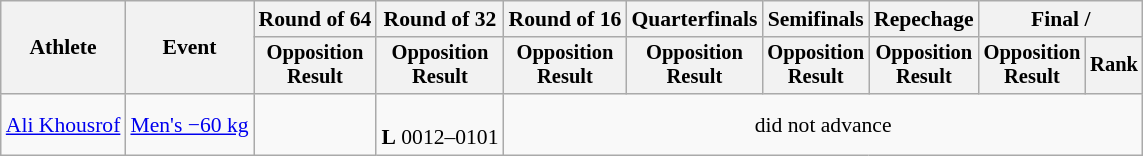<table class="wikitable" style="font-size:90%">
<tr>
<th rowspan="2">Athlete</th>
<th rowspan="2">Event</th>
<th>Round of 64</th>
<th>Round of 32</th>
<th>Round of 16</th>
<th>Quarterfinals</th>
<th>Semifinals</th>
<th>Repechage</th>
<th colspan=2>Final / </th>
</tr>
<tr style="font-size:95%">
<th>Opposition<br>Result</th>
<th>Opposition<br>Result</th>
<th>Opposition<br>Result</th>
<th>Opposition<br>Result</th>
<th>Opposition<br>Result</th>
<th>Opposition<br>Result</th>
<th>Opposition<br>Result</th>
<th>Rank</th>
</tr>
<tr align=center>
<td align=left><a href='#'>Ali Khousrof</a></td>
<td align=left><a href='#'>Men's −60 kg</a></td>
<td></td>
<td><br><strong>L</strong> 0012–0101</td>
<td colspan=6>did not advance</td>
</tr>
</table>
